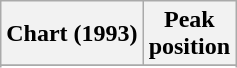<table class="wikitable sortable">
<tr>
<th align="left">Chart (1993)</th>
<th align="center">Peak<br>position</th>
</tr>
<tr>
</tr>
<tr>
</tr>
</table>
